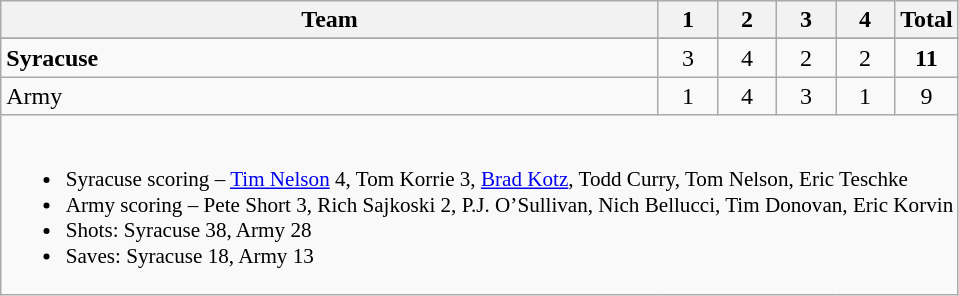<table class="wikitable" style="text-align:center; max-width:40em">
<tr>
<th>Team</th>
<th style="width:2em">1</th>
<th style="width:2em">2</th>
<th style="width:2em">3</th>
<th style="width:2em">4</th>
<th style="width:2em">Total</th>
</tr>
<tr>
</tr>
<tr>
<td style="text-align:left"><strong>Syracuse</strong></td>
<td>3</td>
<td>4</td>
<td>2</td>
<td>2</td>
<td><strong>11</strong></td>
</tr>
<tr>
<td style="text-align:left">Army</td>
<td>1</td>
<td>4</td>
<td>3</td>
<td>1</td>
<td>9</td>
</tr>
<tr>
<td colspan=6 style="text-align:left; font-size:88%;"><br><ul><li>Syracuse scoring – <a href='#'>Tim Nelson</a> 4, Tom Korrie 3, <a href='#'>Brad Kotz</a>, Todd Curry, Tom Nelson, Eric Teschke</li><li>Army scoring – Pete Short 3, Rich Sajkoski 2, P.J. O’Sullivan, Nich Bellucci, Tim Donovan, Eric Korvin</li><li>Shots: Syracuse 38, Army 28</li><li>Saves: Syracuse 18, Army 13</li></ul></td>
</tr>
</table>
